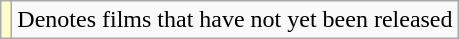<table class="wikitable">
<tr>
<td style="background:#FFFFCC;"></td>
<td>Denotes films that have not yet been released</td>
</tr>
</table>
